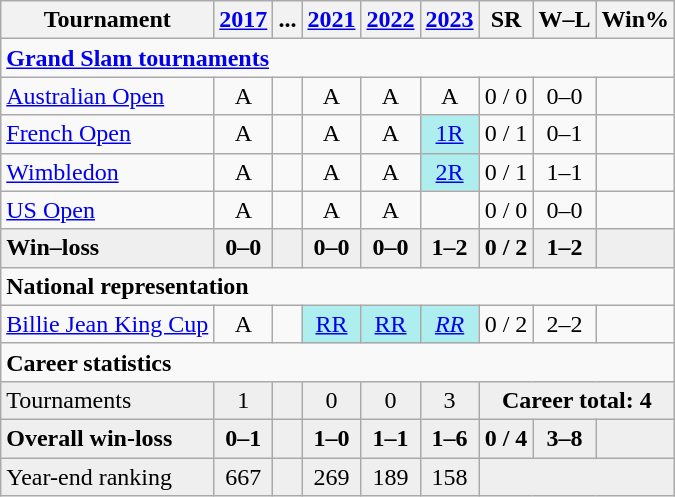<table class="wikitable" style="text-align:center">
<tr>
<th>Tournament</th>
<th><a href='#'>2017</a></th>
<th>...</th>
<th><a href='#'>2021</a></th>
<th><a href='#'>2022</a></th>
<th><a href='#'>2023</a></th>
<th>SR</th>
<th>W–L</th>
<th>Win%</th>
</tr>
<tr>
<td colspan="9" align="left"><strong><a href='#'>Grand Slam tournaments</a></strong></td>
</tr>
<tr>
<td align="left"><a href='#'>Australian Open</a></td>
<td>A</td>
<td></td>
<td>A</td>
<td>A</td>
<td>A</td>
<td>0 / 0</td>
<td>0–0</td>
<td></td>
</tr>
<tr>
<td align="left"><a href='#'>French Open</a></td>
<td>A</td>
<td></td>
<td>A</td>
<td>A</td>
<td bgcolor=afeeee><a href='#'>1R</a></td>
<td>0 / 1</td>
<td>0–1</td>
<td></td>
</tr>
<tr>
<td align="left"><a href='#'>Wimbledon</a></td>
<td>A</td>
<td></td>
<td>A</td>
<td>A</td>
<td bgcolor=afeeee><a href='#'>2R</a></td>
<td>0 / 1</td>
<td>1–1</td>
<td></td>
</tr>
<tr>
<td align="left"><a href='#'>US Open</a></td>
<td>A</td>
<td></td>
<td>A</td>
<td>A</td>
<td></td>
<td>0 / 0</td>
<td>0–0</td>
<td></td>
</tr>
<tr style="background:#efefef;font-weight:bold">
<td align="left">Win–loss</td>
<td>0–0</td>
<td></td>
<td>0–0</td>
<td>0–0</td>
<td>1–2</td>
<td>0 / 2</td>
<td>1–2</td>
<td></td>
</tr>
<tr>
<td colspan="9" align=left><strong>National representation</strong></td>
</tr>
<tr>
<td align=left><a href='#'>Billie Jean King Cup</a></td>
<td>A</td>
<td></td>
<td bgcolor=afeeee><a href='#'>RR</a></td>
<td bgcolor=afeeee><a href='#'>RR</a></td>
<td bgcolor=afeeee><em><a href='#'>RR</a></em></td>
<td>0 / 2</td>
<td>2–2</td>
<td></td>
</tr>
<tr>
<td colspan="9" align="left"><strong>Career statistics</strong></td>
</tr>
<tr bgcolor="efefef">
<td align="left">Tournaments</td>
<td>1</td>
<td></td>
<td>0</td>
<td>0</td>
<td>3</td>
<td colspan="3"><strong>Career total: 4</strong></td>
</tr>
<tr style="background:#efefef;font-weight:bold">
<td align="left">Overall win-loss</td>
<td>0–1</td>
<td></td>
<td>1–0</td>
<td>1–1</td>
<td>1–6</td>
<td>0 / 4</td>
<td>3–8</td>
<td></td>
</tr>
<tr bgcolor="efefef">
<td align="left">Year-end ranking</td>
<td>667</td>
<td></td>
<td>269</td>
<td>189</td>
<td>158</td>
<td colspan="3"></td>
</tr>
</table>
